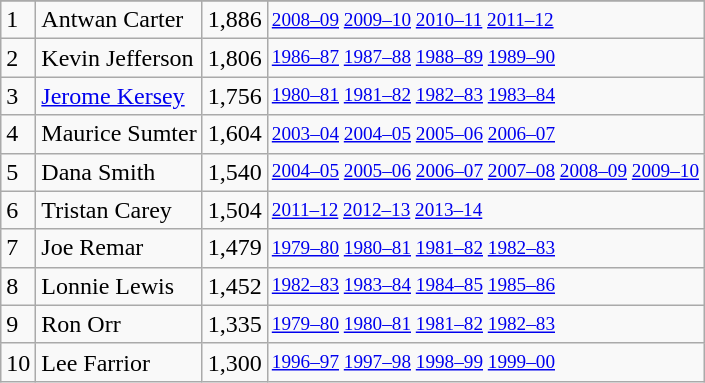<table class="wikitable">
<tr>
</tr>
<tr>
<td>1</td>
<td>Antwan Carter</td>
<td>1,886</td>
<td style="font-size:80%;"><a href='#'>2008–09</a> <a href='#'>2009–10</a> <a href='#'>2010–11</a> <a href='#'>2011–12</a></td>
</tr>
<tr>
<td>2</td>
<td>Kevin Jefferson</td>
<td>1,806</td>
<td style="font-size:80%;"><a href='#'>1986–87</a> <a href='#'>1987–88</a> <a href='#'>1988–89</a> <a href='#'>1989–90</a></td>
</tr>
<tr>
<td>3</td>
<td><a href='#'>Jerome Kersey</a></td>
<td>1,756</td>
<td style="font-size:80%;"><a href='#'>1980–81</a> <a href='#'>1981–82</a> <a href='#'>1982–83</a> <a href='#'>1983–84</a></td>
</tr>
<tr>
<td>4</td>
<td>Maurice Sumter</td>
<td>1,604</td>
<td style="font-size:80%;"><a href='#'>2003–04</a> <a href='#'>2004–05</a> <a href='#'>2005–06</a> <a href='#'>2006–07</a></td>
</tr>
<tr>
<td>5</td>
<td>Dana Smith</td>
<td>1,540</td>
<td style="font-size:80%;"><a href='#'>2004–05</a> <a href='#'>2005–06</a> <a href='#'>2006–07</a> <a href='#'>2007–08</a> <a href='#'>2008–09</a> <a href='#'>2009–10</a></td>
</tr>
<tr>
<td>6</td>
<td>Tristan Carey</td>
<td>1,504</td>
<td style="font-size:80%;"><a href='#'>2011–12</a> <a href='#'>2012–13</a> <a href='#'>2013–14</a></td>
</tr>
<tr>
<td>7</td>
<td>Joe Remar</td>
<td>1,479</td>
<td style="font-size:80%;"><a href='#'>1979–80</a> <a href='#'>1980–81</a> <a href='#'>1981–82</a> <a href='#'>1982–83</a></td>
</tr>
<tr>
<td>8</td>
<td>Lonnie Lewis</td>
<td>1,452</td>
<td style="font-size:80%;"><a href='#'>1982–83</a> <a href='#'>1983–84</a> <a href='#'>1984–85</a> <a href='#'>1985–86</a></td>
</tr>
<tr>
<td>9</td>
<td>Ron Orr</td>
<td>1,335</td>
<td style="font-size:80%;"><a href='#'>1979–80</a> <a href='#'>1980–81</a> <a href='#'>1981–82</a> <a href='#'>1982–83</a></td>
</tr>
<tr>
<td>10</td>
<td>Lee Farrior</td>
<td>1,300</td>
<td style="font-size:80%;"><a href='#'>1996–97</a> <a href='#'>1997–98</a> <a href='#'>1998–99</a> <a href='#'>1999–00</a></td>
</tr>
</table>
